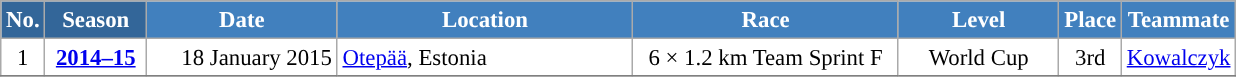<table class="wikitable sortable" style="font-size:95%; text-align:center; border:grey solid 1px; border-collapse:collapse; background:#ffffff;">
<tr style="background:#efefef;">
<th style="background-color:#369; color:white;">No.</th>
<th style="background-color:#369; color:white;">Season</th>
<th style="background-color:#4180be; color:white; width:120px;">Date</th>
<th style="background-color:#4180be; color:white; width:190px;">Location</th>
<th style="background-color:#4180be; color:white; width:170px;">Race</th>
<th style="background-color:#4180be; color:white; width:100px;">Level</th>
<th style="background-color:#4180be; color:white;">Place</th>
<th style="background-color:#4180be; color:white;">Teammate</th>
</tr>
<tr>
<td align=center>1</td>
<td rowspan=1 align=center><strong> <a href='#'>2014–15</a> </strong></td>
<td align=right>18 January 2015</td>
<td align=left> <a href='#'>Otepää</a>, Estonia</td>
<td>6 × 1.2 km Team Sprint F</td>
<td>World Cup</td>
<td>3rd</td>
<td><a href='#'>Kowalczyk</a></td>
</tr>
<tr>
</tr>
</table>
